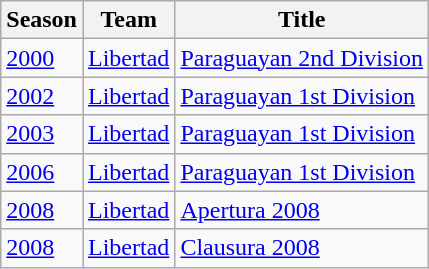<table class="wikitable">
<tr>
<th>Season</th>
<th>Team</th>
<th>Title</th>
</tr>
<tr>
<td><a href='#'>2000</a></td>
<td><a href='#'>Libertad</a></td>
<td><a href='#'>Paraguayan 2nd Division</a></td>
</tr>
<tr>
<td><a href='#'>2002</a></td>
<td><a href='#'>Libertad</a></td>
<td><a href='#'>Paraguayan 1st Division</a></td>
</tr>
<tr>
<td><a href='#'>2003</a></td>
<td><a href='#'>Libertad</a></td>
<td><a href='#'>Paraguayan 1st Division</a></td>
</tr>
<tr>
<td><a href='#'>2006</a></td>
<td><a href='#'>Libertad</a></td>
<td><a href='#'>Paraguayan 1st Division</a></td>
</tr>
<tr>
<td><a href='#'>2008</a></td>
<td><a href='#'>Libertad</a></td>
<td><a href='#'>Apertura 2008</a></td>
</tr>
<tr>
<td><a href='#'>2008</a></td>
<td><a href='#'>Libertad</a></td>
<td><a href='#'>Clausura 2008</a></td>
</tr>
</table>
